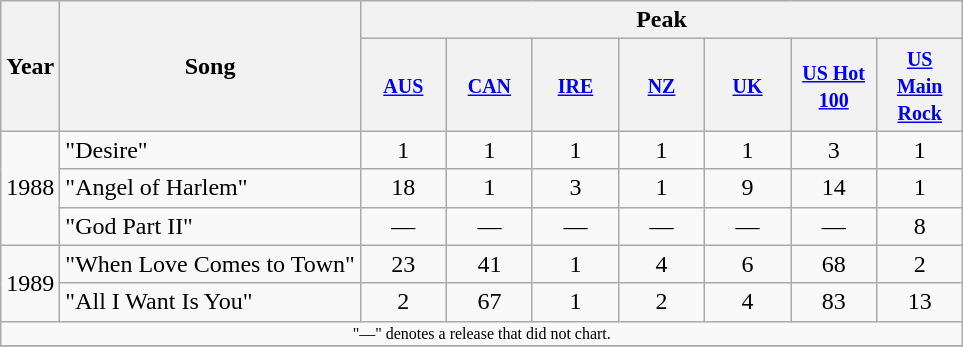<table class="wikitable">
<tr>
<th rowspan="2">Year</th>
<th rowspan="2">Song</th>
<th colspan="7">Peak</th>
</tr>
<tr>
<th width="50"><small><a href='#'>AUS</a></small><br></th>
<th width="50"><small><a href='#'>CAN</a></small><br></th>
<th width="50"><small><a href='#'>IRE</a></small><br></th>
<th width="50"><small><a href='#'>NZ</a></small><br></th>
<th width="50"><small><a href='#'>UK</a></small><br></th>
<th width="50"><small><a href='#'>US Hot 100</a></small><br></th>
<th width="50"><small><a href='#'>US Main Rock</a></small><br></th>
</tr>
<tr>
<td rowspan="3">1988</td>
<td>"Desire"</td>
<td align="center">1</td>
<td align="center">1</td>
<td align="center">1</td>
<td align="center">1</td>
<td align="center">1</td>
<td align="center">3</td>
<td align="center">1</td>
</tr>
<tr>
<td>"Angel of Harlem"</td>
<td align="center">18</td>
<td align="center">1</td>
<td align="center">3</td>
<td align="center">1</td>
<td align="center">9</td>
<td align="center">14</td>
<td align="center">1</td>
</tr>
<tr>
<td>"God Part II"</td>
<td align="center">—</td>
<td align="center">—</td>
<td align="center">—</td>
<td align="center">—</td>
<td align="center">—</td>
<td align="center">—</td>
<td align="center">8</td>
</tr>
<tr>
<td rowspan="2">1989</td>
<td>"When Love Comes to Town"</td>
<td align="center">23</td>
<td align="center">41</td>
<td align="center">1</td>
<td align="center">4</td>
<td align="center">6</td>
<td align="center">68</td>
<td align="center">2</td>
</tr>
<tr>
<td>"All I Want Is You"</td>
<td align="center">2</td>
<td align="center">67</td>
<td align="center">1</td>
<td align="center">2</td>
<td align="center">4</td>
<td align="center">83</td>
<td align="center">13</td>
</tr>
<tr>
<td align="center" colspan="9" style="font-size: 8pt">"—" denotes a release that did not chart.</td>
</tr>
<tr>
</tr>
</table>
